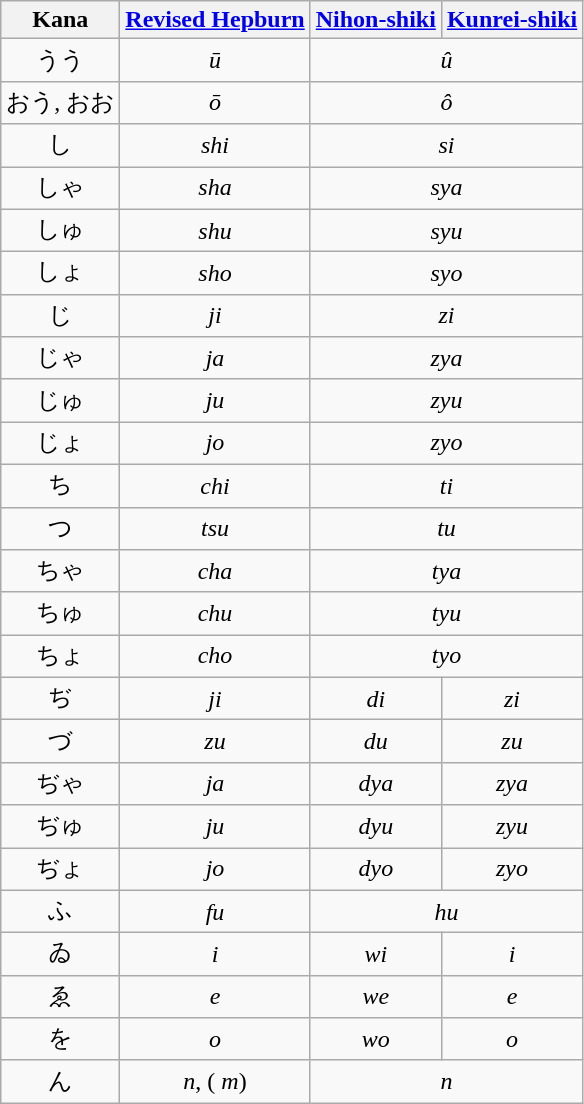<table class=wikitable style="text-align: center;">
<tr>
<th>Kana</th>
<th><a href='#'>Revised Hepburn</a></th>
<th><a href='#'>Nihon-shiki</a></th>
<th><a href='#'>Kunrei-shiki</a></th>
</tr>
<tr>
<td>うう</td>
<td><em>ū</em></td>
<td colspan=2><em>û</em></td>
</tr>
<tr>
<td>おう, おお</td>
<td><em>ō</em></td>
<td colspan=2><em>ô</em></td>
</tr>
<tr>
<td>し</td>
<td><em>shi</em></td>
<td colspan=2><em>si</em></td>
</tr>
<tr>
<td>しゃ</td>
<td><em>sha</em></td>
<td colspan=2><em>sya</em></td>
</tr>
<tr>
<td>しゅ</td>
<td><em>shu</em></td>
<td colspan=2><em>syu</em></td>
</tr>
<tr>
<td>しょ</td>
<td><em>sho</em></td>
<td colspan=2><em>syo</em></td>
</tr>
<tr>
<td>じ</td>
<td><em>ji</em></td>
<td colspan=2><em>zi</em></td>
</tr>
<tr>
<td>じゃ</td>
<td><em>ja</em></td>
<td colspan=2><em>zya</em></td>
</tr>
<tr>
<td>じゅ</td>
<td><em>ju</em></td>
<td colspan=2><em>zyu</em></td>
</tr>
<tr>
<td>じょ</td>
<td><em>jo</em></td>
<td colspan=2><em>zyo</em></td>
</tr>
<tr>
<td>ち</td>
<td><em>chi</em></td>
<td colspan=2><em>ti</em></td>
</tr>
<tr>
<td>つ</td>
<td><em>tsu</em></td>
<td colspan=2><em>tu</em></td>
</tr>
<tr>
<td>ちゃ</td>
<td><em>cha</em></td>
<td colspan=2><em>tya</em></td>
</tr>
<tr>
<td>ちゅ</td>
<td><em>chu</em></td>
<td colspan=2><em>tyu</em></td>
</tr>
<tr>
<td>ちょ</td>
<td><em>cho</em></td>
<td colspan=2><em>tyo</em></td>
</tr>
<tr>
<td>ぢ</td>
<td><em>ji</em></td>
<td><em>di</em></td>
<td><em>zi</em></td>
</tr>
<tr>
<td>づ</td>
<td><em>zu</em></td>
<td><em>du</em></td>
<td><em>zu</em></td>
</tr>
<tr>
<td>ぢゃ</td>
<td><em>ja</em></td>
<td><em>dya</em></td>
<td><em>zya</em></td>
</tr>
<tr>
<td>ぢゅ</td>
<td><em>ju</em></td>
<td><em>dyu</em></td>
<td><em>zyu</em></td>
</tr>
<tr>
<td>ぢょ</td>
<td><em>jo</em></td>
<td><em>dyo</em></td>
<td><em>zyo</em></td>
</tr>
<tr>
<td>ふ</td>
<td><em>fu</em></td>
<td colspan=2><em>hu</em></td>
</tr>
<tr>
<td>ゐ</td>
<td><em>i</em></td>
<td><em>wi</em></td>
<td><em>i</em></td>
</tr>
<tr>
<td>ゑ</td>
<td><em>e</em></td>
<td><em>we</em></td>
<td><em>e</em></td>
</tr>
<tr>
<td>を</td>
<td><em>o</em></td>
<td><em>wo</em></td>
<td><em>o</em></td>
</tr>
<tr>
<td>ん</td>
<td><em>n</em>, <em></em> ( <em>m</em>)</td>
<td colspan=2><em>n</em> <em></em></td>
</tr>
</table>
